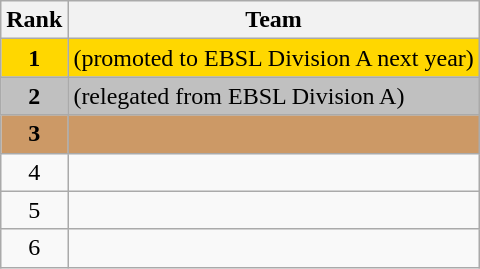<table class="wikitable" style="text-align:center">
<tr>
<th>Rank</th>
<th>Team</th>
</tr>
<tr bgcolor="gold">
<td><strong>1</strong></td>
<td align="left"> (promoted to EBSL Division A next year)</td>
</tr>
<tr bgcolor="silver">
<td><strong>2</strong></td>
<td align="left"> (relegated from EBSL Division A)</td>
</tr>
<tr bgcolor="#CC9966">
<td><strong>3</strong></td>
<td align="left"></td>
</tr>
<tr>
<td>4</td>
<td align="left"></td>
</tr>
<tr>
<td>5</td>
<td align="left"></td>
</tr>
<tr>
<td>6</td>
<td align="left"></td>
</tr>
</table>
